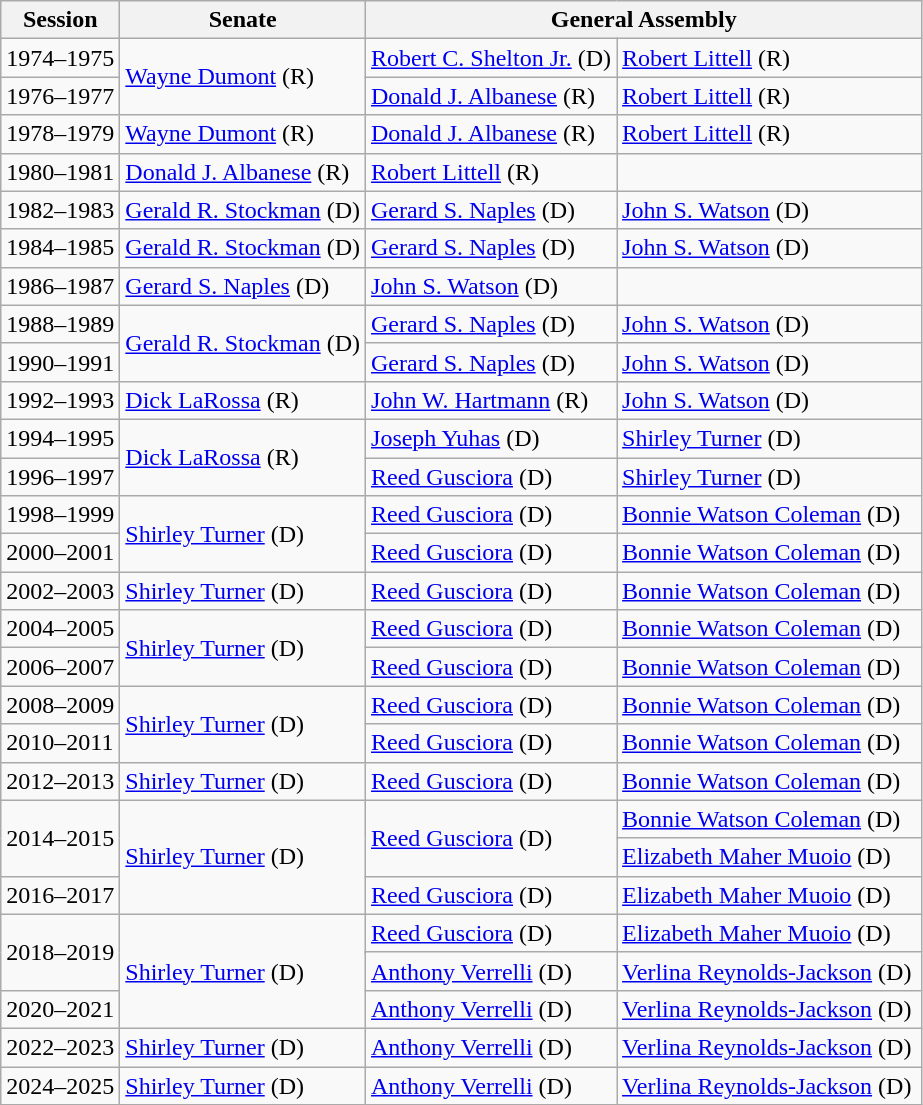<table class="wikitable">
<tr>
<th>Session</th>
<th>Senate</th>
<th colspan=2>General Assembly</th>
</tr>
<tr>
<td>1974–1975</td>
<td rowspan=2 ><a href='#'>Wayne Dumont</a> (R)</td>
<td><a href='#'>Robert C. Shelton Jr.</a> (D)</td>
<td><a href='#'>Robert Littell</a> (R)</td>
</tr>
<tr>
<td>1976–1977</td>
<td><a href='#'>Donald J. Albanese</a> (R)</td>
<td><a href='#'>Robert Littell</a> (R)</td>
</tr>
<tr>
<td>1978–1979</td>
<td><a href='#'>Wayne Dumont</a> (R)</td>
<td><a href='#'>Donald J. Albanese</a> (R)</td>
<td><a href='#'>Robert Littell</a> (R)</td>
</tr>
<tr>
<td>1980–1981</td>
<td><a href='#'>Donald J. Albanese</a> (R)</td>
<td><a href='#'>Robert Littell</a> (R)</td>
</tr>
<tr>
<td>1982–1983</td>
<td><a href='#'>Gerald R. Stockman</a> (D)</td>
<td><a href='#'>Gerard S. Naples</a> (D)</td>
<td><a href='#'>John S. Watson</a> (D)</td>
</tr>
<tr>
<td>1984–1985</td>
<td><a href='#'>Gerald R. Stockman</a> (D)</td>
<td><a href='#'>Gerard S. Naples</a> (D)</td>
<td><a href='#'>John S. Watson</a> (D)</td>
</tr>
<tr>
<td>1986–1987</td>
<td><a href='#'>Gerard S. Naples</a> (D)</td>
<td><a href='#'>John S. Watson</a> (D)</td>
</tr>
<tr>
<td>1988–1989</td>
<td rowspan=2 ><a href='#'>Gerald R. Stockman</a> (D)</td>
<td><a href='#'>Gerard S. Naples</a> (D)</td>
<td><a href='#'>John S. Watson</a> (D)</td>
</tr>
<tr>
<td>1990–1991</td>
<td><a href='#'>Gerard S. Naples</a> (D)</td>
<td><a href='#'>John S. Watson</a> (D)</td>
</tr>
<tr>
<td>1992–1993</td>
<td><a href='#'>Dick LaRossa</a> (R)</td>
<td><a href='#'>John W. Hartmann</a> (R)</td>
<td><a href='#'>John S. Watson</a> (D)</td>
</tr>
<tr>
<td>1994–1995</td>
<td rowspan=2 ><a href='#'>Dick LaRossa</a> (R)</td>
<td><a href='#'>Joseph Yuhas</a> (D)</td>
<td><a href='#'>Shirley Turner</a> (D)</td>
</tr>
<tr>
<td>1996–1997</td>
<td><a href='#'>Reed Gusciora</a> (D)</td>
<td><a href='#'>Shirley Turner</a> (D)</td>
</tr>
<tr>
<td>1998–1999</td>
<td rowspan=2 ><a href='#'>Shirley Turner</a> (D)</td>
<td><a href='#'>Reed Gusciora</a> (D)</td>
<td><a href='#'>Bonnie Watson Coleman</a> (D)</td>
</tr>
<tr>
<td>2000–2001</td>
<td><a href='#'>Reed Gusciora</a> (D)</td>
<td><a href='#'>Bonnie Watson Coleman</a> (D)</td>
</tr>
<tr>
<td>2002–2003</td>
<td><a href='#'>Shirley Turner</a> (D)</td>
<td><a href='#'>Reed Gusciora</a> (D)</td>
<td><a href='#'>Bonnie Watson Coleman</a> (D)</td>
</tr>
<tr>
<td>2004–2005</td>
<td rowspan=2 ><a href='#'>Shirley Turner</a> (D)</td>
<td><a href='#'>Reed Gusciora</a> (D)</td>
<td><a href='#'>Bonnie Watson Coleman</a> (D)</td>
</tr>
<tr>
<td>2006–2007</td>
<td><a href='#'>Reed Gusciora</a> (D)</td>
<td><a href='#'>Bonnie Watson Coleman</a> (D)</td>
</tr>
<tr>
<td>2008–2009</td>
<td rowspan=2 ><a href='#'>Shirley Turner</a> (D)</td>
<td><a href='#'>Reed Gusciora</a> (D)</td>
<td><a href='#'>Bonnie Watson Coleman</a> (D)</td>
</tr>
<tr>
<td>2010–2011</td>
<td><a href='#'>Reed Gusciora</a> (D)</td>
<td><a href='#'>Bonnie Watson Coleman</a> (D)</td>
</tr>
<tr>
<td>2012–2013</td>
<td><a href='#'>Shirley Turner</a> (D)</td>
<td><a href='#'>Reed Gusciora</a> (D)</td>
<td><a href='#'>Bonnie Watson Coleman</a> (D)</td>
</tr>
<tr>
<td rowspan=2>2014–2015</td>
<td rowspan=3 ><a href='#'>Shirley Turner</a> (D)</td>
<td rowspan=2 ><a href='#'>Reed Gusciora</a> (D)</td>
<td><a href='#'>Bonnie Watson Coleman</a> (D)</td>
</tr>
<tr>
<td><a href='#'>Elizabeth Maher Muoio</a> (D)</td>
</tr>
<tr>
<td>2016–2017</td>
<td><a href='#'>Reed Gusciora</a> (D)</td>
<td><a href='#'>Elizabeth Maher Muoio</a> (D)</td>
</tr>
<tr>
<td rowspan=3>2018–2019</td>
<td rowspan=4 ><a href='#'>Shirley Turner</a> (D)</td>
<td rowspan=2 ><a href='#'>Reed Gusciora</a> (D)</td>
<td><a href='#'>Elizabeth Maher Muoio</a> (D)</td>
</tr>
<tr>
<td rowspan=2 ><a href='#'>Verlina Reynolds-Jackson</a> (D)<small> </small></td>
</tr>
<tr>
<td><a href='#'>Anthony Verrelli</a> (D)</td>
</tr>
<tr>
<td>2020–2021</td>
<td><a href='#'>Anthony Verrelli</a> (D)</td>
<td><a href='#'>Verlina Reynolds-Jackson</a> (D)</td>
</tr>
<tr>
<td>2022–2023</td>
<td><a href='#'>Shirley Turner</a> (D)</td>
<td><a href='#'>Anthony Verrelli</a> (D)</td>
<td><a href='#'>Verlina Reynolds-Jackson</a> (D)</td>
</tr>
<tr>
<td>2024–2025</td>
<td><a href='#'>Shirley Turner</a> (D)</td>
<td><a href='#'>Anthony Verrelli</a> (D)</td>
<td><a href='#'>Verlina Reynolds-Jackson</a> (D)</td>
</tr>
</table>
